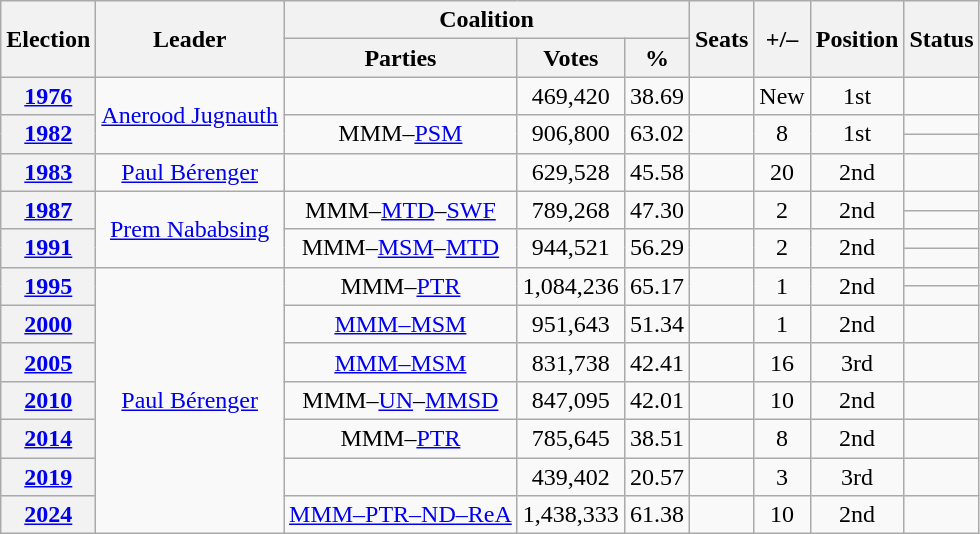<table class=wikitable style="text-align: center;">
<tr>
<th rowspan=2>Election</th>
<th rowspan=2>Leader</th>
<th colspan=3>Coalition</th>
<th rowspan=2>Seats</th>
<th rowspan=2>+/–</th>
<th rowspan=2>Position</th>
<th rowspan=2>Status</th>
</tr>
<tr>
<th>Parties</th>
<th>Votes</th>
<th>%</th>
</tr>
<tr>
<th><a href='#'>1976</a></th>
<td rowspan=3><a href='#'>Anerood Jugnauth</a></td>
<td></td>
<td>469,420</td>
<td>38.69</td>
<td></td>
<td>New</td>
<td> 1st</td>
<td></td>
</tr>
<tr>
<th rowspan=2><a href='#'>1982</a></th>
<td rowspan=2>MMM–<a href='#'>PSM</a></td>
<td rowspan=2>906,800</td>
<td rowspan=2>63.02</td>
<td rowspan=2></td>
<td rowspan=2> 8</td>
<td rowspan=2> 1st</td>
<td></td>
</tr>
<tr>
<td></td>
</tr>
<tr>
<th><a href='#'>1983</a></th>
<td><a href='#'>Paul Bérenger</a></td>
<td></td>
<td>629,528</td>
<td>45.58</td>
<td></td>
<td> 20</td>
<td> 2nd</td>
<td></td>
</tr>
<tr>
<th rowspan=2><a href='#'>1987</a></th>
<td rowspan=4><a href='#'>Prem Nababsing</a></td>
<td rowspan=2>MMM–<a href='#'>MTD</a>–<a href='#'>SWF</a></td>
<td rowspan=2>789,268</td>
<td rowspan=2>47.30</td>
<td rowspan=2></td>
<td rowspan=2> 2</td>
<td rowspan=2> 2nd</td>
<td></td>
</tr>
<tr>
<td></td>
</tr>
<tr>
<th rowspan=2><a href='#'>1991</a></th>
<td rowspan=2>MMM–<a href='#'>MSM</a>–<a href='#'>MTD</a></td>
<td rowspan=2>944,521</td>
<td rowspan=2>56.29</td>
<td rowspan=2></td>
<td rowspan=2> 2</td>
<td rowspan=2> 2nd</td>
<td></td>
</tr>
<tr>
<td></td>
</tr>
<tr>
<th rowspan=2><a href='#'>1995</a></th>
<td rowspan=8><a href='#'>Paul Bérenger</a></td>
<td rowspan=2>MMM–<a href='#'>PTR</a></td>
<td rowspan=2>1,084,236</td>
<td rowspan=2>65.17</td>
<td rowspan=2></td>
<td rowspan=2> 1</td>
<td rowspan=2> 2nd</td>
<td></td>
</tr>
<tr>
<td></td>
</tr>
<tr>
<th><a href='#'>2000</a></th>
<td><a href='#'>MMM–MSM</a></td>
<td>951,643</td>
<td>51.34</td>
<td></td>
<td> 1</td>
<td> 2nd</td>
<td></td>
</tr>
<tr>
<th><a href='#'>2005</a></th>
<td><a href='#'>MMM–MSM</a></td>
<td>831,738</td>
<td>42.41</td>
<td></td>
<td> 16</td>
<td> 3rd</td>
<td></td>
</tr>
<tr>
<th><a href='#'>2010</a></th>
<td>MMM–<a href='#'>UN</a>–<a href='#'>MMSD</a></td>
<td>847,095</td>
<td>42.01</td>
<td></td>
<td> 10</td>
<td> 2nd</td>
<td></td>
</tr>
<tr>
<th><a href='#'>2014</a></th>
<td>MMM–<a href='#'>PTR</a></td>
<td>785,645</td>
<td>38.51</td>
<td></td>
<td> 8</td>
<td> 2nd</td>
<td></td>
</tr>
<tr>
<th><a href='#'>2019</a></th>
<td></td>
<td>439,402</td>
<td>20.57</td>
<td></td>
<td> 3</td>
<td> 3rd</td>
<td></td>
</tr>
<tr>
<th><a href='#'>2024</a></th>
<td><a href='#'>MMM–PTR–ND–ReA</a></td>
<td>1,438,333</td>
<td>61.38</td>
<td></td>
<td> 10</td>
<td> 2nd</td>
<td></td>
</tr>
</table>
